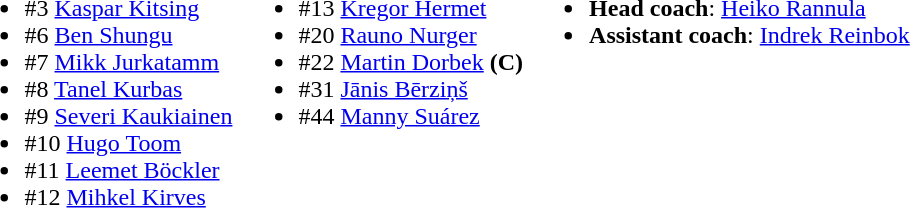<table>
<tr valign="top">
<td><br><ul><li>#3  <a href='#'>Kaspar Kitsing</a></li><li>#6  <a href='#'>Ben Shungu</a></li><li>#7  <a href='#'>Mikk Jurkatamm</a></li><li>#8  <a href='#'>Tanel Kurbas</a></li><li>#9  <a href='#'>Severi Kaukiainen</a></li><li>#10  <a href='#'>Hugo Toom</a></li><li>#11  <a href='#'>Leemet Böckler</a></li><li>#12  <a href='#'>Mihkel Kirves</a></li></ul></td>
<td><br><ul><li>#13  <a href='#'>Kregor Hermet</a></li><li>#20  <a href='#'>Rauno Nurger</a></li><li>#22  <a href='#'>Martin Dorbek</a> <strong>(C)</strong></li><li>#31  <a href='#'>Jānis Bērziņš</a></li><li>#44  <a href='#'>Manny Suárez</a></li></ul></td>
<td><br><ul><li><strong>Head coach</strong>:  <a href='#'>Heiko Rannula</a></li><li><strong>Assistant coach</strong>:  <a href='#'>Indrek Reinbok</a></li></ul></td>
</tr>
</table>
